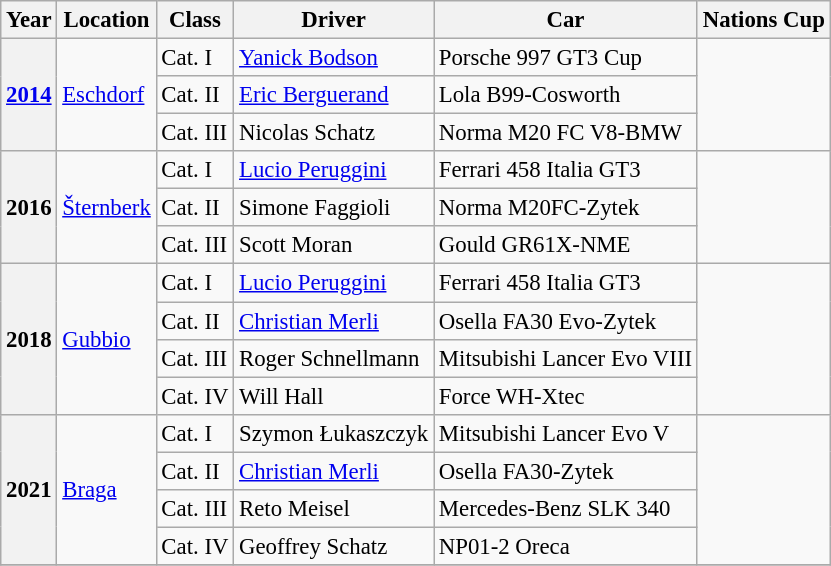<table class="wikitable" style="font-size:95%">
<tr>
<th>Year</th>
<th>Location</th>
<th>Class</th>
<th>Driver</th>
<th>Car</th>
<th>Nations Cup</th>
</tr>
<tr>
<th rowspan=3><a href='#'>2014</a></th>
<td rowspan=3> <a href='#'>Eschdorf</a></td>
<td>Cat. I</td>
<td> <a href='#'>Yanick Bodson</a></td>
<td>Porsche 997 GT3 Cup</td>
<td rowspan=3></td>
</tr>
<tr>
<td>Cat. II</td>
<td> <a href='#'>Eric Berguerand</a></td>
<td>Lola B99-Cosworth</td>
</tr>
<tr>
<td>Cat. III</td>
<td> Nicolas Schatz</td>
<td>Norma M20 FC V8-BMW</td>
</tr>
<tr>
<th rowspan=3>2016</th>
<td rowspan=3> <a href='#'>Šternberk</a></td>
<td>Cat. I</td>
<td> <a href='#'>Lucio Peruggini</a></td>
<td>Ferrari 458 Italia GT3</td>
<td rowspan=3></td>
</tr>
<tr>
<td>Cat. II</td>
<td> Simone Faggioli</td>
<td>Norma M20FC-Zytek</td>
</tr>
<tr>
<td>Cat. III</td>
<td> Scott Moran</td>
<td>Gould GR61X-NME</td>
</tr>
<tr>
<th rowspan=4>2018</th>
<td rowspan=4> <a href='#'>Gubbio</a></td>
<td>Cat. I</td>
<td> <a href='#'>Lucio Peruggini</a></td>
<td>Ferrari 458 Italia GT3</td>
<td rowspan=4></td>
</tr>
<tr>
<td>Cat. II</td>
<td> <a href='#'>Christian Merli</a></td>
<td>Osella FA30 Evo-Zytek</td>
</tr>
<tr>
<td>Cat. III</td>
<td> Roger Schnellmann</td>
<td>Mitsubishi Lancer Evo VIII</td>
</tr>
<tr>
<td>Cat. IV</td>
<td> Will Hall</td>
<td>Force WH-Xtec</td>
</tr>
<tr>
<th rowspan=4>2021</th>
<td rowspan=4> <a href='#'>Braga</a></td>
<td>Cat. I</td>
<td> Szymon Łukaszczyk</td>
<td>Mitsubishi Lancer Evo V</td>
<td rowspan=4></td>
</tr>
<tr>
<td>Cat. II</td>
<td> <a href='#'>Christian Merli</a></td>
<td>Osella FA30-Zytek</td>
</tr>
<tr>
<td>Cat. III</td>
<td> Reto Meisel</td>
<td>Mercedes-Benz SLK 340</td>
</tr>
<tr>
<td>Cat. IV</td>
<td> Geoffrey Schatz</td>
<td>NP01-2 Oreca</td>
</tr>
<tr>
</tr>
</table>
